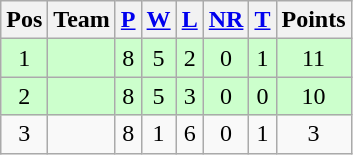<table class="wikitable">
<tr>
<th>Pos</th>
<th>Team</th>
<th><a href='#'>P</a></th>
<th><a href='#'>W</a></th>
<th><a href='#'>L</a></th>
<th><a href='#'>NR</a></th>
<th><a href='#'>T</a></th>
<th>Points</th>
</tr>
<tr align="center" bgcolor="#ccffcc">
<td>1</td>
<td align="left"></td>
<td>8</td>
<td>5</td>
<td>2</td>
<td>0</td>
<td>1</td>
<td>11</td>
</tr>
<tr align="center" bgcolor="#ccffcc">
<td>2</td>
<td align="left"></td>
<td>8</td>
<td>5</td>
<td>3</td>
<td>0</td>
<td>0</td>
<td>10</td>
</tr>
<tr align="center">
<td>3</td>
<td align="left"></td>
<td>8</td>
<td>1</td>
<td>6</td>
<td>0</td>
<td>1</td>
<td>3</td>
</tr>
</table>
